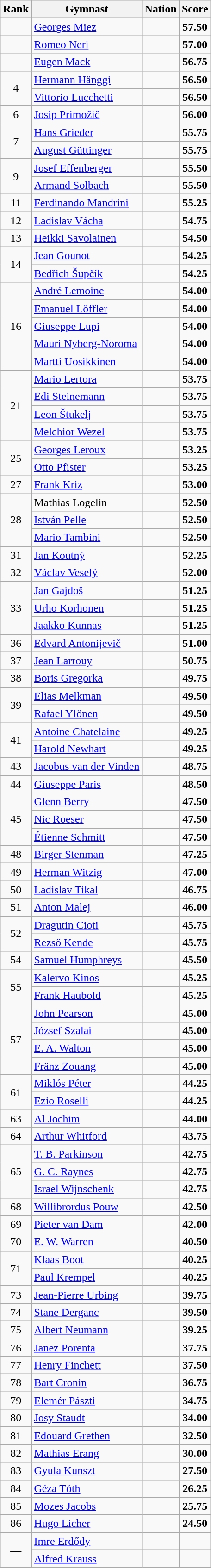<table class="wikitable sortable" style="text-align:center">
<tr>
<th>Rank</th>
<th>Gymnast</th>
<th>Nation</th>
<th>Score</th>
</tr>
<tr>
<td></td>
<td align=left><a href='#'>Georges Miez</a></td>
<td align=left></td>
<td><strong>57.50</strong></td>
</tr>
<tr>
<td></td>
<td align=left><a href='#'>Romeo Neri</a></td>
<td align=left></td>
<td><strong>57.00</strong></td>
</tr>
<tr>
<td></td>
<td align=left><a href='#'>Eugen Mack</a></td>
<td align=left></td>
<td><strong>56.75</strong></td>
</tr>
<tr>
<td rowspan=2>4</td>
<td align=left><a href='#'>Hermann Hänggi</a></td>
<td align=left></td>
<td><strong>56.50</strong></td>
</tr>
<tr>
<td align=left><a href='#'>Vittorio Lucchetti</a></td>
<td align=left></td>
<td><strong>56.50</strong></td>
</tr>
<tr>
<td>6</td>
<td align=left><a href='#'>Josip Primožič</a></td>
<td align=left></td>
<td><strong>56.00</strong></td>
</tr>
<tr>
<td rowspan=2>7</td>
<td align=left><a href='#'>Hans Grieder</a></td>
<td align=left></td>
<td><strong>55.75</strong></td>
</tr>
<tr>
<td align=left><a href='#'>August Güttinger</a></td>
<td align=left></td>
<td><strong>55.75</strong></td>
</tr>
<tr>
<td rowspan=2>9</td>
<td align=left><a href='#'>Josef Effenberger</a></td>
<td align=left></td>
<td><strong>55.50</strong></td>
</tr>
<tr>
<td align=left><a href='#'>Armand Solbach</a></td>
<td align=left></td>
<td><strong>55.50</strong></td>
</tr>
<tr>
<td>11</td>
<td align=left><a href='#'>Ferdinando Mandrini</a></td>
<td align=left></td>
<td><strong>55.25</strong></td>
</tr>
<tr>
<td>12</td>
<td align=left><a href='#'>Ladislav Vácha</a></td>
<td align=left></td>
<td><strong>54.75</strong></td>
</tr>
<tr>
<td>13</td>
<td align=left><a href='#'>Heikki Savolainen</a></td>
<td align=left></td>
<td><strong>54.50</strong></td>
</tr>
<tr>
<td rowspan=2>14</td>
<td align=left><a href='#'>Jean Gounot</a></td>
<td align=left></td>
<td><strong>54.25</strong></td>
</tr>
<tr>
<td align=left><a href='#'>Bedřich Šupčík</a></td>
<td align=left></td>
<td><strong>54.25</strong></td>
</tr>
<tr>
<td rowspan=5>16</td>
<td align=left><a href='#'>André Lemoine</a></td>
<td align=left></td>
<td><strong>54.00</strong></td>
</tr>
<tr>
<td align=left><a href='#'>Emanuel Löffler</a></td>
<td align=left></td>
<td><strong>54.00</strong></td>
</tr>
<tr>
<td align=left><a href='#'>Giuseppe Lupi</a></td>
<td align=left></td>
<td><strong>54.00</strong></td>
</tr>
<tr>
<td align=left><a href='#'>Mauri Nyberg-Noroma</a></td>
<td align=left></td>
<td><strong>54.00</strong></td>
</tr>
<tr>
<td align=left><a href='#'>Martti Uosikkinen</a></td>
<td align=left></td>
<td><strong>54.00</strong></td>
</tr>
<tr>
<td rowspan=4>21</td>
<td align=left><a href='#'>Mario Lertora</a></td>
<td align=left></td>
<td><strong>53.75</strong></td>
</tr>
<tr>
<td align=left><a href='#'>Edi Steinemann</a></td>
<td align=left></td>
<td><strong>53.75</strong></td>
</tr>
<tr>
<td align=left><a href='#'>Leon Štukelj</a></td>
<td align=left></td>
<td><strong>53.75</strong></td>
</tr>
<tr>
<td align=left><a href='#'>Melchior Wezel</a></td>
<td align=left></td>
<td><strong>53.75</strong></td>
</tr>
<tr>
<td rowspan=2>25</td>
<td align=left><a href='#'>Georges Leroux</a></td>
<td align=left></td>
<td><strong>53.25</strong></td>
</tr>
<tr>
<td align=left><a href='#'>Otto Pfister</a></td>
<td align=left></td>
<td><strong>53.25</strong></td>
</tr>
<tr>
<td>27</td>
<td align=left><a href='#'>Frank Kriz</a></td>
<td align=left></td>
<td><strong>53.00</strong></td>
</tr>
<tr>
<td rowspan=3>28</td>
<td align=left>Mathias Logelin</td>
<td align=left></td>
<td><strong>52.50</strong></td>
</tr>
<tr>
<td align=left><a href='#'>István Pelle</a></td>
<td align=left></td>
<td><strong>52.50</strong></td>
</tr>
<tr>
<td align=left><a href='#'>Mario Tambini</a></td>
<td align=left></td>
<td><strong>52.50</strong></td>
</tr>
<tr>
<td>31</td>
<td align=left><a href='#'>Jan Koutný</a></td>
<td align=left></td>
<td><strong>52.25</strong></td>
</tr>
<tr>
<td>32</td>
<td align=left><a href='#'>Václav Veselý</a></td>
<td align=left></td>
<td><strong>52.00</strong></td>
</tr>
<tr>
<td rowspan=3>33</td>
<td align=left><a href='#'>Jan Gajdoš</a></td>
<td align=left></td>
<td><strong>51.25</strong></td>
</tr>
<tr>
<td align=left><a href='#'>Urho Korhonen</a></td>
<td align=left></td>
<td><strong>51.25</strong></td>
</tr>
<tr>
<td align=left><a href='#'>Jaakko Kunnas</a></td>
<td align=left></td>
<td><strong>51.25</strong></td>
</tr>
<tr>
<td>36</td>
<td align=left><a href='#'>Edvard Antonijevič</a></td>
<td align=left></td>
<td><strong>51.00</strong></td>
</tr>
<tr>
<td>37</td>
<td align=left><a href='#'>Jean Larrouy</a></td>
<td align=left></td>
<td><strong>50.75</strong></td>
</tr>
<tr>
<td>38</td>
<td align=left><a href='#'>Boris Gregorka</a></td>
<td align=left></td>
<td><strong>49.75</strong></td>
</tr>
<tr>
<td rowspan=2>39</td>
<td align=left><a href='#'>Elias Melkman</a></td>
<td align=left></td>
<td><strong>49.50</strong></td>
</tr>
<tr>
<td align=left><a href='#'>Rafael Ylönen</a></td>
<td align=left></td>
<td><strong>49.50</strong></td>
</tr>
<tr>
<td rowspan=2>41</td>
<td align=left><a href='#'>Antoine Chatelaine</a></td>
<td align=left></td>
<td><strong>49.25</strong></td>
</tr>
<tr>
<td align=left><a href='#'>Harold Newhart</a></td>
<td align=left></td>
<td><strong>49.25</strong></td>
</tr>
<tr>
<td>43</td>
<td align=left><a href='#'>Jacobus van der Vinden</a></td>
<td align=left></td>
<td><strong>48.75</strong></td>
</tr>
<tr>
<td>44</td>
<td align=left><a href='#'>Giuseppe Paris</a></td>
<td align=left></td>
<td><strong>48.50</strong></td>
</tr>
<tr>
<td rowspan=3>45</td>
<td align=left><a href='#'>Glenn Berry</a></td>
<td align=left></td>
<td><strong>47.50</strong></td>
</tr>
<tr>
<td align=left><a href='#'>Nic Roeser</a></td>
<td align=left></td>
<td><strong>47.50</strong></td>
</tr>
<tr>
<td align=left><a href='#'>Étienne Schmitt</a></td>
<td align=left></td>
<td><strong>47.50</strong></td>
</tr>
<tr>
<td>48</td>
<td align=left><a href='#'>Birger Stenman</a></td>
<td align=left></td>
<td><strong>47.25</strong></td>
</tr>
<tr>
<td>49</td>
<td align=left><a href='#'>Herman Witzig</a></td>
<td align=left></td>
<td><strong>47.00</strong></td>
</tr>
<tr>
<td>50</td>
<td align=left><a href='#'>Ladislav Tikal</a></td>
<td align=left></td>
<td><strong>46.75</strong></td>
</tr>
<tr>
<td>51</td>
<td align=left><a href='#'>Anton Malej</a></td>
<td align=left></td>
<td><strong>46.00</strong></td>
</tr>
<tr>
<td rowspan=2>52</td>
<td align=left><a href='#'>Dragutin Cioti</a></td>
<td align=left></td>
<td><strong>45.75</strong></td>
</tr>
<tr>
<td align=left><a href='#'>Rezső Kende</a></td>
<td align=left></td>
<td><strong>45.75</strong></td>
</tr>
<tr>
<td>54</td>
<td align=left><a href='#'>Samuel Humphreys</a></td>
<td align=left></td>
<td><strong>45.50</strong></td>
</tr>
<tr>
<td rowspan=2>55</td>
<td align=left><a href='#'>Kalervo Kinos</a></td>
<td align=left></td>
<td><strong>45.25</strong></td>
</tr>
<tr>
<td align=left><a href='#'>Frank Haubold</a></td>
<td align=left></td>
<td><strong>45.25</strong></td>
</tr>
<tr>
<td rowspan=4>57</td>
<td align=left><a href='#'>John Pearson</a></td>
<td align=left></td>
<td><strong>45.00</strong></td>
</tr>
<tr>
<td align=left><a href='#'>József Szalai</a></td>
<td align=left></td>
<td><strong>45.00</strong></td>
</tr>
<tr>
<td align=left><a href='#'>E. A. Walton</a></td>
<td align=left></td>
<td><strong>45.00</strong></td>
</tr>
<tr>
<td align=left><a href='#'>Fränz Zouang</a></td>
<td align=left></td>
<td><strong>45.00</strong></td>
</tr>
<tr>
<td rowspan=2>61</td>
<td align=left><a href='#'>Miklós Péter</a></td>
<td align=left></td>
<td><strong>44.25</strong></td>
</tr>
<tr>
<td align=left><a href='#'>Ezio Roselli</a></td>
<td align=left></td>
<td><strong>44.25</strong></td>
</tr>
<tr>
<td>63</td>
<td align=left><a href='#'>Al Jochim</a></td>
<td align=left></td>
<td><strong>44.00</strong></td>
</tr>
<tr>
<td>64</td>
<td align=left><a href='#'>Arthur Whitford</a></td>
<td align=left></td>
<td><strong>43.75</strong></td>
</tr>
<tr>
<td rowspan=3>65</td>
<td align=left><a href='#'>T. B. Parkinson</a></td>
<td align=left></td>
<td><strong>42.75</strong></td>
</tr>
<tr>
<td align=left><a href='#'>G. C. Raynes</a></td>
<td align=left></td>
<td><strong>42.75</strong></td>
</tr>
<tr>
<td align=left><a href='#'>Israel Wijnschenk</a></td>
<td align=left></td>
<td><strong>42.75</strong></td>
</tr>
<tr>
<td>68</td>
<td align=left><a href='#'>Willibrordus Pouw</a></td>
<td align=left></td>
<td><strong>42.50</strong></td>
</tr>
<tr>
<td>69</td>
<td align=left><a href='#'>Pieter van Dam</a></td>
<td align=left></td>
<td><strong>42.00</strong></td>
</tr>
<tr>
<td>70</td>
<td align=left><a href='#'>E. W. Warren</a></td>
<td align=left></td>
<td><strong>40.50</strong></td>
</tr>
<tr>
<td rowspan=2>71</td>
<td align=left><a href='#'>Klaas Boot</a></td>
<td align=left></td>
<td><strong>40.25</strong></td>
</tr>
<tr>
<td align=left><a href='#'>Paul Krempel</a></td>
<td align=left></td>
<td><strong>40.25</strong></td>
</tr>
<tr>
<td>73</td>
<td align=left><a href='#'>Jean-Pierre Urbing</a></td>
<td align=left></td>
<td><strong>39.75</strong></td>
</tr>
<tr>
<td>74</td>
<td align=left><a href='#'>Stane Derganc</a></td>
<td align=left></td>
<td><strong>39.50</strong></td>
</tr>
<tr>
<td>75</td>
<td align=left><a href='#'>Albert Neumann</a></td>
<td align=left></td>
<td><strong>39.25</strong></td>
</tr>
<tr>
<td>76</td>
<td align=left><a href='#'>Janez Porenta</a></td>
<td align=left></td>
<td><strong>37.75</strong></td>
</tr>
<tr>
<td>77</td>
<td align=left><a href='#'>Henry Finchett</a></td>
<td align=left></td>
<td><strong>37.50</strong></td>
</tr>
<tr>
<td>78</td>
<td align=left><a href='#'>Bart Cronin</a></td>
<td align=left></td>
<td><strong>36.75</strong></td>
</tr>
<tr>
<td>79</td>
<td align=left><a href='#'>Elemér Pászti</a></td>
<td align=left></td>
<td><strong>34.75</strong></td>
</tr>
<tr>
<td>80</td>
<td align=left><a href='#'>Josy Staudt</a></td>
<td align=left></td>
<td><strong>34.00</strong></td>
</tr>
<tr>
<td>81</td>
<td align=left><a href='#'>Edouard Grethen</a></td>
<td align=left></td>
<td><strong>32.50</strong></td>
</tr>
<tr>
<td>82</td>
<td align=left><a href='#'>Mathias Erang</a></td>
<td align=left></td>
<td><strong>30.00</strong></td>
</tr>
<tr>
<td>83</td>
<td align=left><a href='#'>Gyula Kunszt</a></td>
<td align=left></td>
<td><strong>27.50</strong></td>
</tr>
<tr>
<td>84</td>
<td align=left><a href='#'>Géza Tóth</a></td>
<td align=left></td>
<td><strong>26.25</strong></td>
</tr>
<tr>
<td>85</td>
<td align=left><a href='#'>Mozes Jacobs</a></td>
<td align=left></td>
<td><strong>25.75</strong></td>
</tr>
<tr>
<td>86</td>
<td align=left><a href='#'>Hugo Licher</a></td>
<td align=left></td>
<td><strong>24.50</strong></td>
</tr>
<tr>
<td rowspan=2 data-sort-value=87>—</td>
<td align=left><a href='#'>Imre Erdődy</a></td>
<td align=left></td>
<td data-sort-value=0.000></td>
</tr>
<tr>
<td align=left><a href='#'>Alfred Krauss</a></td>
<td align=left></td>
<td data-sort-value=0.000></td>
</tr>
</table>
